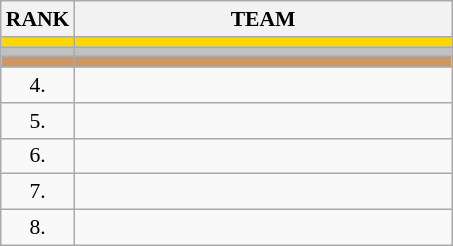<table class="wikitable" style="border-collapse: collapse; font-size: 90%;">
<tr>
<th>RANK</th>
<th align="left" style="width: 17em">TEAM</th>
</tr>
<tr bgcolor=gold>
<td align="center"></td>
<td></td>
</tr>
<tr bgcolor=silver>
<td align="center"></td>
<td></td>
</tr>
<tr bgcolor=cc9966>
<td align="center"></td>
<td></td>
</tr>
<tr>
<td align="center">4.</td>
<td></td>
</tr>
<tr>
<td align="center">5.</td>
<td></td>
</tr>
<tr>
<td align="center">6.</td>
<td></td>
</tr>
<tr>
<td align="center">7.</td>
<td></td>
</tr>
<tr>
<td align="center">8.</td>
<td></td>
</tr>
</table>
